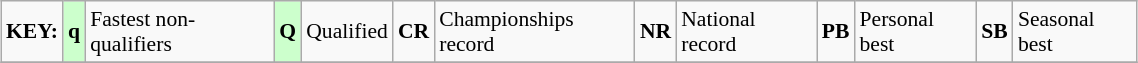<table class="wikitable" style="margin:0.5em auto; font-size:90%;position:relative;" width=60%>
<tr>
<td><strong>KEY:</strong></td>
<td bgcolor=ccffcc align=center><strong>q</strong></td>
<td>Fastest non-qualifiers</td>
<td bgcolor=ccffcc align=center><strong>Q</strong></td>
<td>Qualified</td>
<td align=center><strong>CR</strong></td>
<td>Championships record</td>
<td align=center><strong>NR</strong></td>
<td>National record</td>
<td align=center><strong>PB</strong></td>
<td>Personal best</td>
<td align=center><strong>SB</strong></td>
<td>Seasonal best</td>
</tr>
<tr>
</tr>
</table>
